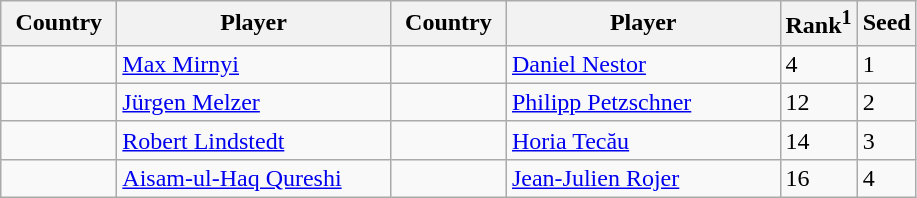<table class="sortable wikitable">
<tr>
<th width="70">Country</th>
<th width="175">Player</th>
<th width="70">Country</th>
<th width="175">Player</th>
<th>Rank<sup>1</sup></th>
<th>Seed</th>
</tr>
<tr>
<td></td>
<td><a href='#'>Max Mirnyi</a></td>
<td></td>
<td><a href='#'>Daniel Nestor</a></td>
<td>4</td>
<td>1</td>
</tr>
<tr>
<td></td>
<td><a href='#'>Jürgen Melzer</a></td>
<td></td>
<td><a href='#'>Philipp Petzschner</a></td>
<td>12</td>
<td>2</td>
</tr>
<tr>
<td></td>
<td><a href='#'>Robert Lindstedt</a></td>
<td></td>
<td><a href='#'>Horia Tecău</a></td>
<td>14</td>
<td>3</td>
</tr>
<tr>
<td></td>
<td><a href='#'>Aisam-ul-Haq Qureshi</a></td>
<td></td>
<td><a href='#'>Jean-Julien Rojer</a></td>
<td>16</td>
<td>4</td>
</tr>
</table>
